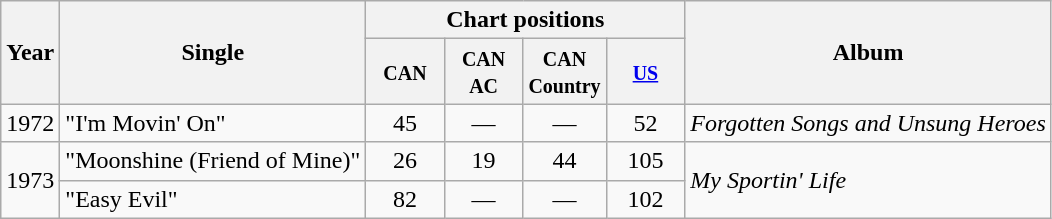<table class="wikitable">
<tr>
<th rowspan="2">Year</th>
<th rowspan="2">Single</th>
<th colspan="4">Chart positions</th>
<th rowspan="2">Album</th>
</tr>
<tr>
<th style="width:45px;"><small>CAN</small></th>
<th style="width:45px;"><small>CAN AC</small></th>
<th style="width:45px;"><small>CAN Country</small></th>
<th style="width:45px;"><small><a href='#'>US</a></small></th>
</tr>
<tr>
<td>1972</td>
<td>"I'm Movin' On"</td>
<td style="text-align:center;">45</td>
<td style="text-align:center;">—</td>
<td style="text-align:center;">—</td>
<td style="text-align:center;">52</td>
<td><em>Forgotten Songs and Unsung Heroes</em></td>
</tr>
<tr>
<td rowspan="2">1973</td>
<td>"Moonshine (Friend of Mine)"</td>
<td style="text-align:center;">26</td>
<td style="text-align:center;">19</td>
<td style="text-align:center;">44</td>
<td style="text-align:center;">105</td>
<td rowspan="2"><em>My Sportin' Life</em></td>
</tr>
<tr>
<td>"Easy Evil"</td>
<td style="text-align:center;">82</td>
<td style="text-align:center;">—</td>
<td style="text-align:center;">—</td>
<td style="text-align:center;">102</td>
</tr>
</table>
